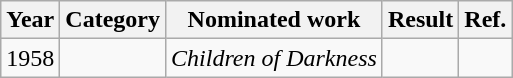<table class="wikitable">
<tr>
<th>Year</th>
<th>Category</th>
<th>Nominated work</th>
<th>Result</th>
<th>Ref.</th>
</tr>
<tr>
<td>1958</td>
<td></td>
<td><em>Children of Darkness</em></td>
<td></td>
<td align="center"></td>
</tr>
</table>
